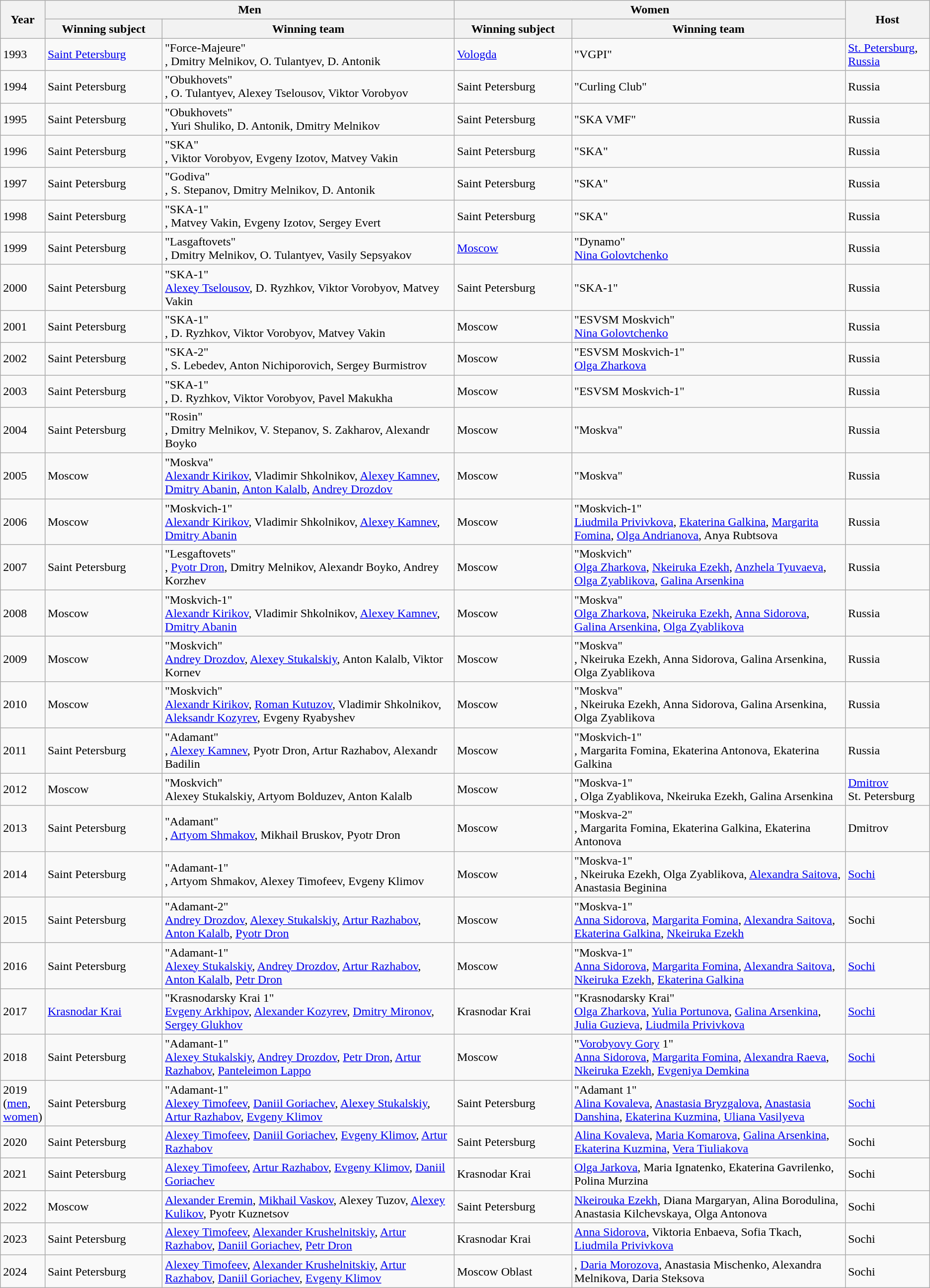<table class="wikitable">
<tr>
<th rowspan="2">Year</th>
<th colspan="2">Men</th>
<th colspan="2">Women</th>
<th rowspan="2">Host</th>
</tr>
<tr>
<th width=150px>Winning subject</th>
<th>Winning team</th>
<th width=150px>Winning subject</th>
<th>Winning team</th>
</tr>
<tr>
<td>1993</td>
<td> <a href='#'>Saint Petersburg</a></td>
<td>"Force-Majeure"<br>, Dmitry Melnikov, O. Tulantyev, D. Antonik</td>
<td> <a href='#'>Vologda</a></td>
<td>"VGPI"<br></td>
<td><a href='#'>St. Petersburg</a>, <a href='#'>Russia</a></td>
</tr>
<tr>
<td>1994</td>
<td> Saint Petersburg</td>
<td>"Obukhovets"<br>, O. Tulantyev, Alexey Tselousov, Viktor Vorobyov</td>
<td> Saint Petersburg</td>
<td>"Curling Club"<br></td>
<td>Russia</td>
</tr>
<tr>
<td>1995</td>
<td> Saint Petersburg</td>
<td>"Obukhovets"<br>, Yuri Shuliko, D. Antonik, Dmitry Melnikov</td>
<td> Saint Petersburg</td>
<td>"SKA VMF"<br></td>
<td>Russia</td>
</tr>
<tr>
<td>1996</td>
<td> Saint Petersburg</td>
<td>"SKA"<br>, Viktor Vorobyov, Evgeny Izotov, Matvey Vakin</td>
<td> Saint Petersburg</td>
<td>"SKA"<br></td>
<td>Russia</td>
</tr>
<tr>
<td>1997</td>
<td> Saint Petersburg</td>
<td>"Godiva"<br>, S. Stepanov, Dmitry Melnikov, D. Antonik</td>
<td> Saint Petersburg</td>
<td>"SKA"<br></td>
<td>Russia</td>
</tr>
<tr>
<td>1998</td>
<td> Saint Petersburg</td>
<td>"SKA-1"<br>, Matvey Vakin, Evgeny Izotov, Sergey Evert</td>
<td> Saint Petersburg</td>
<td>"SKA"<br></td>
<td>Russia</td>
</tr>
<tr>
<td>1999</td>
<td> Saint Petersburg</td>
<td>"Lasgaftovets"<br>, Dmitry Melnikov, O. Tulantyev, Vasily Sepsyakov</td>
<td> <a href='#'>Moscow</a></td>
<td>"Dynamo"<br><a href='#'>Nina Golovtchenko</a></td>
<td>Russia</td>
</tr>
<tr>
<td>2000</td>
<td> Saint Petersburg</td>
<td>"SKA-1"<br><a href='#'>Alexey Tselousov</a>, D. Ryzhkov, Viktor Vorobyov, Matvey Vakin</td>
<td> Saint Petersburg</td>
<td>"SKA-1"<br></td>
<td>Russia</td>
</tr>
<tr>
<td>2001</td>
<td> Saint Petersburg</td>
<td>"SKA-1"<br>, D. Ryzhkov, Viktor Vorobyov, Matvey Vakin</td>
<td> Moscow</td>
<td>"ESVSM Moskvich"<br><a href='#'>Nina Golovtchenko</a></td>
<td>Russia</td>
</tr>
<tr>
<td>2002</td>
<td> Saint Petersburg</td>
<td>"SKA-2"<br>, S. Lebedev, Anton Nichiporovich, Sergey Burmistrov</td>
<td> Moscow</td>
<td>"ESVSM Moskvich-1"<br><a href='#'>Olga Zharkova</a></td>
<td>Russia</td>
</tr>
<tr>
<td>2003</td>
<td> Saint Petersburg</td>
<td>"SKA-1"<br>, D. Ryzhkov, Viktor Vorobyov, Pavel Makukha</td>
<td> Moscow</td>
<td>"ESVSM Moskvich-1"<br></td>
<td>Russia</td>
</tr>
<tr>
<td>2004</td>
<td> Saint Petersburg</td>
<td>"Rosin"<br>, Dmitry Melnikov, V. Stepanov, S. Zakharov, Alexandr Boyko</td>
<td> Moscow</td>
<td>"Moskva"<br></td>
<td>Russia</td>
</tr>
<tr>
<td>2005</td>
<td> Moscow</td>
<td>"Moskva"<br><a href='#'>Alexandr Kirikov</a>, Vladimir Shkolnikov, <a href='#'>Alexey Kamnev</a>, <a href='#'>Dmitry Abanin</a>, <a href='#'>Anton Kalalb</a>, <a href='#'>Andrey Drozdov</a></td>
<td> Moscow</td>
<td>"Moskva"<br></td>
<td>Russia</td>
</tr>
<tr>
<td>2006</td>
<td> Moscow</td>
<td>"Moskvich-1"<br><a href='#'>Alexandr Kirikov</a>, Vladimir Shkolnikov, <a href='#'>Alexey Kamnev</a>, <a href='#'>Dmitry Abanin</a></td>
<td> Moscow</td>
<td>"Moskvich-1"<br><a href='#'>Liudmila Privivkova</a>, <a href='#'>Ekaterina Galkina</a>, <a href='#'>Margarita Fomina</a>, <a href='#'>Olga Andrianova</a>, Anya Rubtsova</td>
<td>Russia</td>
</tr>
<tr>
<td>2007</td>
<td> Saint Petersburg</td>
<td>"Lesgaftovets"<br>, <a href='#'>Pyotr Dron</a>, Dmitry Melnikov, Alexandr Boyko, Andrey Korzhev</td>
<td> Moscow</td>
<td>"Moskvich"<br><a href='#'>Olga Zharkova</a>, <a href='#'>Nkeiruka Ezekh</a>, <a href='#'>Anzhela Tyuvaeva</a>, <a href='#'>Olga Zyablikova</a>, <a href='#'>Galina Arsenkina</a></td>
<td>Russia</td>
</tr>
<tr>
<td>2008</td>
<td> Moscow</td>
<td>"Moskvich-1"<br><a href='#'>Alexandr Kirikov</a>, Vladimir Shkolnikov, <a href='#'>Alexey Kamnev</a>, <a href='#'>Dmitry Abanin</a></td>
<td> Moscow</td>
<td>"Moskva"<br><a href='#'>Olga Zharkova</a>, <a href='#'>Nkeiruka Ezekh</a>, <a href='#'>Anna Sidorova</a>, <a href='#'>Galina Arsenkina</a>, <a href='#'>Olga Zyablikova</a></td>
<td>Russia</td>
</tr>
<tr>
<td>2009</td>
<td> Moscow</td>
<td>"Moskvich"<br><a href='#'>Andrey Drozdov</a>, <a href='#'>Alexey Stukalskiy</a>, Anton Kalalb, Viktor Kornev</td>
<td> Moscow</td>
<td>"Moskva"<br>, Nkeiruka Ezekh, Anna Sidorova, Galina Arsenkina, Olga Zyablikova</td>
<td>Russia</td>
</tr>
<tr>
<td>2010</td>
<td> Moscow</td>
<td>"Moskvich"<br><a href='#'>Alexandr Kirikov</a>, <a href='#'>Roman Kutuzov</a>, Vladimir Shkolnikov, <a href='#'>Aleksandr Kozyrev</a>, Evgeny Ryabyshev</td>
<td> Moscow</td>
<td>"Moskva"<br>, Nkeiruka Ezekh, Anna Sidorova, Galina Arsenkina, Olga Zyablikova</td>
<td>Russia</td>
</tr>
<tr>
<td>2011</td>
<td> Saint Petersburg</td>
<td>"Adamant"<br>, <a href='#'>Alexey Kamnev</a>, Pyotr Dron, Artur Razhabov, Alexandr Badilin</td>
<td> Moscow</td>
<td>"Moskvich-1"<br>, Margarita Fomina, Ekaterina Antonova, Ekaterina Galkina</td>
<td>Russia</td>
</tr>
<tr>
<td>2012</td>
<td> Moscow</td>
<td>"Moskvich"<br> Alexey Stukalskiy, Artyom Bolduzev, Anton Kalalb</td>
<td> Moscow</td>
<td>"Moskva-1"<br>, Olga Zyablikova, Nkeiruka Ezekh, Galina Arsenkina</td>
<td><a href='#'>Dmitrov</a><br>St. Petersburg</td>
</tr>
<tr>
<td>2013</td>
<td> Saint Petersburg</td>
<td>"Adamant"<br>, <a href='#'>Artyom Shmakov</a>, Mikhail Bruskov, Pyotr Dron</td>
<td> Moscow</td>
<td>"Moskva-2"<br>, Margarita Fomina, Ekaterina Galkina, Ekaterina Antonova</td>
<td>Dmitrov</td>
</tr>
<tr>
<td>2014</td>
<td> Saint Petersburg</td>
<td>"Adamant-1"<br>, Artyom Shmakov, Alexey Timofeev, Evgeny Klimov</td>
<td> Moscow</td>
<td>"Moskva-1"<br>, Nkeiruka Ezekh, Olga Zyablikova, <a href='#'>Alexandra Saitova</a>, Anastasia Beginina</td>
<td><a href='#'>Sochi</a></td>
</tr>
<tr>
<td>2015</td>
<td> Saint Petersburg</td>
<td>"Adamant-2"<br><a href='#'>Andrey Drozdov</a>, <a href='#'>Alexey Stukalskiy</a>, <a href='#'>Artur Razhabov</a>, <a href='#'>Anton Kalalb</a>, <a href='#'>Pyotr Dron</a></td>
<td> Moscow</td>
<td>"Moskva-1"<br><a href='#'>Anna Sidorova</a>, <a href='#'>Margarita Fomina</a>, <a href='#'>Alexandra Saitova</a>, <a href='#'>Ekaterina Galkina</a>, <a href='#'>Nkeiruka Ezekh</a></td>
<td>Sochi</td>
</tr>
<tr>
<td>2016</td>
<td> Saint Petersburg</td>
<td>"Adamant-1"<br><a href='#'>Alexey Stukalskiy</a>, <a href='#'>Andrey Drozdov</a>, <a href='#'>Artur Razhabov</a>, <a href='#'>Anton Kalalb</a>, <a href='#'>Petr Dron</a></td>
<td> Moscow</td>
<td>"Moskva-1"<br><a href='#'>Anna Sidorova</a>, <a href='#'>Margarita Fomina</a>, <a href='#'>Alexandra Saitova</a>, <a href='#'>Nkeiruka Ezekh</a>, <a href='#'>Ekaterina Galkina</a></td>
<td><a href='#'>Sochi</a></td>
</tr>
<tr>
<td>2017</td>
<td> <a href='#'>Krasnodar Krai</a></td>
<td>"Krasnodarsky Krai 1"<br><a href='#'>Evgeny Arkhipov</a>, <a href='#'>Alexander Kozyrev</a>, <a href='#'>Dmitry Mironov</a>, <a href='#'>Sergey Glukhov</a></td>
<td> Krasnodar Krai</td>
<td>"Krasnodarsky Krai"<br><a href='#'>Olga Zharkova</a>, <a href='#'>Yulia Portunova</a>, <a href='#'>Galina Arsenkina</a>, <a href='#'>Julia Guzieva</a>, <a href='#'>Liudmila Privivkova</a></td>
<td><a href='#'>Sochi</a></td>
</tr>
<tr>
<td>2018</td>
<td> Saint Petersburg</td>
<td>"Adamant-1"<br><a href='#'>Alexey Stukalskiy</a>, <a href='#'>Andrey Drozdov</a>, <a href='#'>Petr Dron</a>, <a href='#'>Artur Razhabov</a>, <a href='#'>Panteleimon Lappo</a></td>
<td> Moscow</td>
<td>"<a href='#'>Vorobyovy Gory</a> 1"<br><a href='#'>Anna Sidorova</a>, <a href='#'>Margarita Fomina</a>, <a href='#'>Alexandra Raeva</a>, <a href='#'>Nkeiruka Ezekh</a>, <a href='#'>Evgeniya Demkina</a></td>
<td><a href='#'>Sochi</a></td>
</tr>
<tr>
<td>2019<br>(<a href='#'>men</a>,<br><a href='#'>women</a>)</td>
<td> Saint Petersburg</td>
<td>"Adamant-1"<br><a href='#'>Alexey Timofeev</a>, <a href='#'>Daniil Goriachev</a>, <a href='#'>Alexey Stukalskiy</a>, <a href='#'>Artur Razhabov</a>, <a href='#'>Evgeny Klimov</a></td>
<td> Saint Petersburg</td>
<td>"Adamant 1"<br><a href='#'>Alina Kovaleva</a>, <a href='#'>Anastasia Bryzgalova</a>, <a href='#'>Anastasia Danshina</a>, <a href='#'>Ekaterina Kuzmina</a>, <a href='#'>Uliana Vasilyeva</a></td>
<td><a href='#'>Sochi</a></td>
</tr>
<tr>
<td>2020</td>
<td> Saint Petersburg</td>
<td><a href='#'>Alexey Timofeev</a>, <a href='#'>Daniil Goriachev</a>, <a href='#'>Evgeny Klimov</a>, <a href='#'>Artur Razhabov</a></td>
<td> Saint Petersburg</td>
<td><a href='#'>Alina Kovaleva</a>, <a href='#'>Maria Komarova</a>, <a href='#'>Galina Arsenkina</a>, <a href='#'>Ekaterina Kuzmina</a>, <a href='#'>Vera Tiuliakova</a></td>
<td>Sochi</td>
</tr>
<tr>
<td>2021</td>
<td> Saint Petersburg</td>
<td><a href='#'>Alexey Timofeev</a>, <a href='#'>Artur Razhabov</a>, <a href='#'>Evgeny Klimov</a>, <a href='#'>Daniil Goriachev</a></td>
<td> Krasnodar Krai</td>
<td><a href='#'>Olga Jarkova</a>, Maria Ignatenko, Ekaterina Gavrilenko, Polina Murzina</td>
<td>Sochi</td>
</tr>
<tr>
<td>2022</td>
<td> Moscow</td>
<td><a href='#'>Alexander Eremin</a>, <a href='#'>Mikhail Vaskov</a>, Alexey Tuzov, <a href='#'>Alexey Kulikov</a>, Pyotr Kuznetsov</td>
<td> Saint Petersburg</td>
<td><a href='#'>Nkeirouka Ezekh</a>, Diana Margaryan, Alina Borodulina, Anastasia Kilchevskaya, Olga Antonova</td>
<td>Sochi</td>
</tr>
<tr>
<td>2023</td>
<td> Saint Petersburg</td>
<td><a href='#'>Alexey Timofeev</a>, <a href='#'>Alexander Krushelnitskiy</a>, <a href='#'>Artur Razhabov</a>, <a href='#'>Daniil Goriachev</a>, <a href='#'>Petr Dron</a></td>
<td> Krasnodar Krai</td>
<td><a href='#'>Anna Sidorova</a>, Viktoria Enbaeva, Sofia Tkach, <a href='#'>Liudmila Privivkova</a></td>
<td>Sochi</td>
</tr>
<tr>
<td>2024</td>
<td> Saint Petersburg</td>
<td><a href='#'>Alexey Timofeev</a>, <a href='#'>Alexander Krushelnitskiy</a>, <a href='#'>Artur Razhabov</a>, <a href='#'>Daniil Goriachev</a>, <a href='#'>Evgeny Klimov</a></td>
<td> Moscow Oblast</td>
<td>, <a href='#'>Daria Morozova</a>, Anastasia Mischenko, Alexandra Melnikova, Daria Steksova</td>
<td>Sochi</td>
</tr>
</table>
